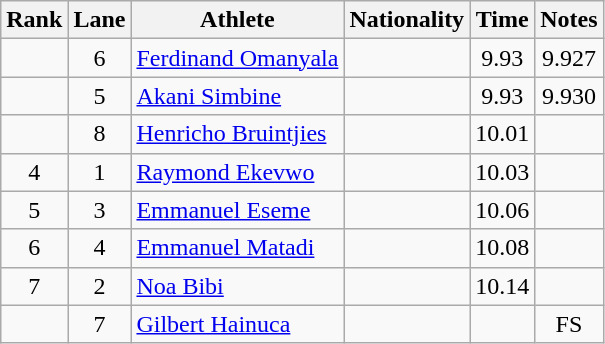<table class="wikitable sortable" style="text-align:center">
<tr>
<th>Rank</th>
<th>Lane</th>
<th>Athlete</th>
<th>Nationality</th>
<th>Time</th>
<th>Notes</th>
</tr>
<tr>
<td></td>
<td>6</td>
<td align="left"><a href='#'>Ferdinand Omanyala</a></td>
<td align=left></td>
<td>9.93</td>
<td>9.927</td>
</tr>
<tr>
<td></td>
<td>5</td>
<td align="left"><a href='#'>Akani Simbine</a></td>
<td align=left></td>
<td>9.93</td>
<td>9.930</td>
</tr>
<tr>
<td></td>
<td>8</td>
<td align="left"><a href='#'>Henricho Bruintjies</a></td>
<td align=left></td>
<td>10.01</td>
<td></td>
</tr>
<tr>
<td>4</td>
<td>1</td>
<td align="left"><a href='#'>Raymond Ekevwo</a></td>
<td align=left></td>
<td>10.03</td>
<td></td>
</tr>
<tr>
<td>5</td>
<td>3</td>
<td align="left"><a href='#'>Emmanuel Eseme</a></td>
<td align=left></td>
<td>10.06</td>
<td></td>
</tr>
<tr>
<td>6</td>
<td>4</td>
<td align="left"><a href='#'>Emmanuel Matadi</a></td>
<td align=left></td>
<td>10.08</td>
<td></td>
</tr>
<tr>
<td>7</td>
<td>2</td>
<td align="left"><a href='#'>Noa Bibi</a></td>
<td align=left></td>
<td>10.14</td>
<td></td>
</tr>
<tr>
<td></td>
<td>7</td>
<td align="left"><a href='#'>Gilbert Hainuca</a></td>
<td align=left></td>
<td></td>
<td>FS</td>
</tr>
</table>
